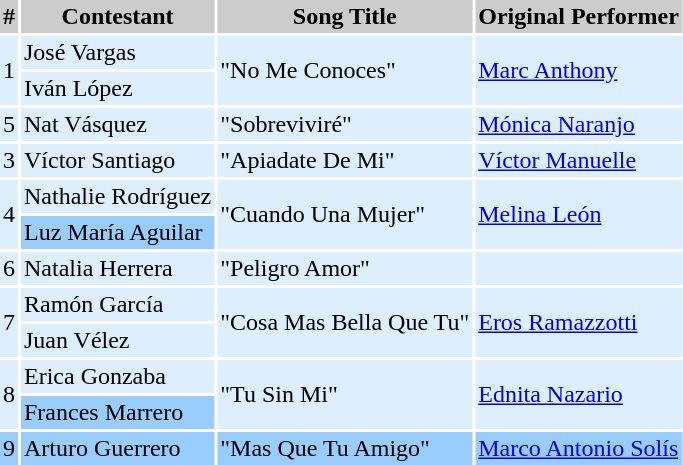<table cellpadding=2 cellspacing=2>
<tr bgcolor=#cccccc>
<th>#</th>
<th>Contestant</th>
<th>Song Title</th>
<th>Original Performer</th>
</tr>
<tr bgcolor=#DDEEFF>
<td rowspan="2" align=center>1</td>
<td>José Vargas</td>
<td rowspan="2">"No Me Conoces"</td>
<td rowspan="2"><a href='#'>Marc Anthony</a></td>
</tr>
<tr bgcolor=#DDEEFF>
<td>Iván López</td>
</tr>
<tr bgcolor=#DDEEFF>
<td align=center>5</td>
<td>Nat Vásquez</td>
<td>"Sobreviviré"</td>
<td><a href='#'>Mónica Naranjo</a></td>
</tr>
<tr bgcolor=#DDEEFF>
<td align=center>3</td>
<td>Víctor Santiago</td>
<td>"Apiadate De Mi"</td>
<td><a href='#'>Víctor Manuelle</a></td>
</tr>
<tr bgcolor=#DDEEFF>
<td rowspan="2" align=center>4</td>
<td>Nathalie Rodríguez</td>
<td rowspan="2">"Cuando Una Mujer"</td>
<td rowspan="2"><a href='#'>Melina León</a></td>
</tr>
<tr bgcolor=#99CCFF>
<td>Luz María Aguilar</td>
</tr>
<tr bgcolor=#DDEEFF>
<td align=center>6</td>
<td>Natalia Herrera</td>
<td>"Peligro Amor"</td>
<td></td>
</tr>
<tr bgcolor=#DDEEFF>
<td rowspan="2" align=center>7</td>
<td>Ramón García</td>
<td rowspan="2">"Cosa Mas Bella Que Tu"</td>
<td rowspan="2"><a href='#'>Eros Ramazzotti</a></td>
</tr>
<tr bgcolor=#DDEEFF>
<td>Juan Vélez</td>
</tr>
<tr bgcolor=#DDEEFF>
<td rowspan="2" align=center>8</td>
<td>Erica Gonzaba</td>
<td rowspan="2">"Tu Sin Mi"</td>
<td rowspan="2"><a href='#'>Ednita Nazario</a></td>
</tr>
<tr bgcolor=#99CCFF>
<td>Frances Marrero</td>
</tr>
<tr bgcolor=#99CCFF>
<td align=center>9</td>
<td>Arturo Guerrero</td>
<td>"Mas Que Tu Amigo"</td>
<td><a href='#'>Marco Antonio Solís</a></td>
</tr>
<tr bgcolor=#CCCCCC>
</tr>
</table>
